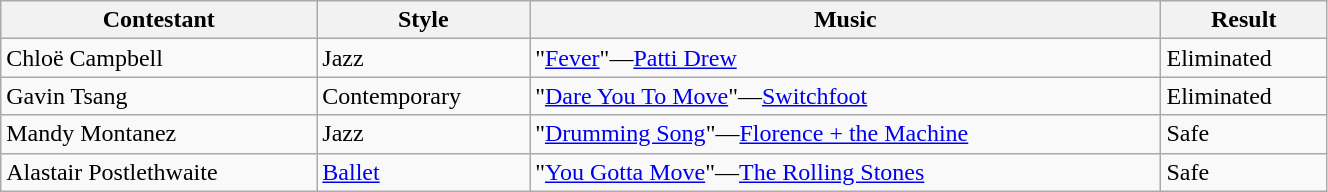<table class="wikitable" style="width:70%;">
<tr>
<th>Contestant</th>
<th>Style</th>
<th>Music</th>
<th>Result</th>
</tr>
<tr>
<td>Chloë Campbell</td>
<td>Jazz</td>
<td>"<a href='#'>Fever</a>"—<a href='#'>Patti Drew</a></td>
<td>Eliminated</td>
</tr>
<tr>
<td>Gavin Tsang</td>
<td>Contemporary</td>
<td>"<a href='#'>Dare You To Move</a>"—<a href='#'>Switchfoot</a></td>
<td>Eliminated</td>
</tr>
<tr>
<td>Mandy Montanez</td>
<td>Jazz</td>
<td>"<a href='#'>Drumming Song</a>"—<a href='#'>Florence + the Machine</a></td>
<td>Safe</td>
</tr>
<tr>
<td>Alastair Postlethwaite</td>
<td><a href='#'>Ballet</a></td>
<td>"<a href='#'>You Gotta Move</a>"—<a href='#'>The Rolling Stones</a></td>
<td>Safe</td>
</tr>
</table>
